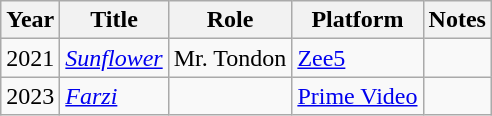<table class="wikitable">
<tr>
<th>Year</th>
<th>Title</th>
<th>Role</th>
<th>Platform</th>
<th>Notes</th>
</tr>
<tr>
<td>2021</td>
<td><em><a href='#'>Sunflower</a></em></td>
<td>Mr. Tondon</td>
<td><a href='#'>Zee5</a></td>
</tr>
<tr>
<td>2023</td>
<td><em><a href='#'>Farzi</a></em></td>
<td></td>
<td><a href='#'>Prime Video</a></td>
<td></td>
</tr>
</table>
